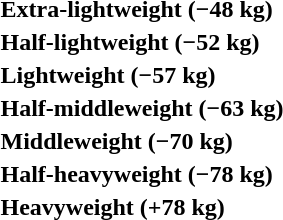<table>
<tr>
<th rowspan=2 style="text-align:left;">Extra-lightweight (−48 kg)</th>
<td rowspan=2></td>
<td rowspan=2></td>
<td></td>
</tr>
<tr>
<td></td>
</tr>
<tr>
<th rowspan=2 style="text-align:left;">Half-lightweight (−52 kg)</th>
<td rowspan=2></td>
<td rowspan=2></td>
<td></td>
</tr>
<tr>
<td></td>
</tr>
<tr>
<th rowspan=2 style="text-align:left;">Lightweight (−57 kg)</th>
<td rowspan=2></td>
<td rowspan=2></td>
<td></td>
</tr>
<tr>
<td></td>
</tr>
<tr>
<th rowspan=2 style="text-align:left;">Half-middleweight (−63 kg)</th>
<td rowspan=2></td>
<td rowspan=2></td>
<td></td>
</tr>
<tr>
<td></td>
</tr>
<tr>
<th rowspan=2 style="text-align:left;">Middleweight (−70 kg)</th>
<td rowspan=2></td>
<td rowspan=2></td>
<td></td>
</tr>
<tr>
<td></td>
</tr>
<tr>
<th rowspan=2 style="text-align:left;">Half-heavyweight (−78 kg)</th>
<td rowspan=2></td>
<td rowspan=2></td>
<td></td>
</tr>
<tr>
<td></td>
</tr>
<tr>
<th rowspan=2 style="text-align:left;">Heavyweight (+78 kg)</th>
<td rowspan=2></td>
<td rowspan=2></td>
<td></td>
</tr>
<tr>
<td></td>
</tr>
</table>
